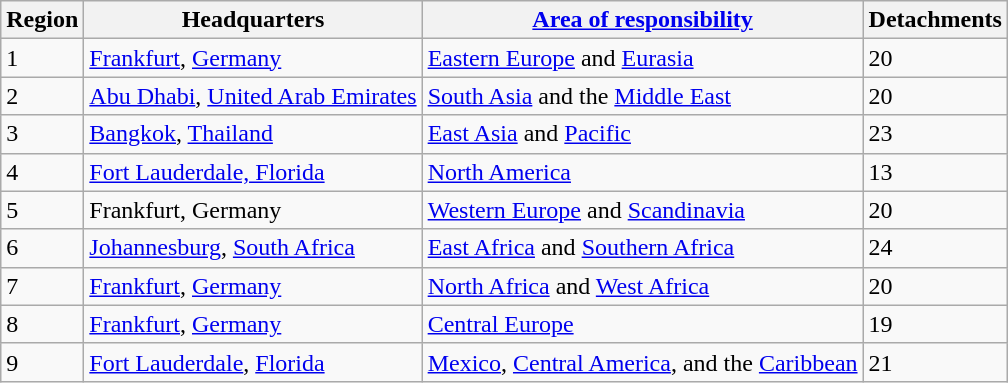<table class="wikitable sortable">
<tr>
<th>Region</th>
<th>Headquarters</th>
<th><a href='#'>Area of responsibility</a></th>
<th>Detachments</th>
</tr>
<tr>
<td>1</td>
<td><a href='#'>Frankfurt</a>, <a href='#'>Germany</a></td>
<td><a href='#'>Eastern Europe</a> and <a href='#'>Eurasia</a></td>
<td>20</td>
</tr>
<tr>
<td>2</td>
<td><a href='#'>Abu Dhabi</a>, <a href='#'>United Arab Emirates</a></td>
<td><a href='#'>South Asia</a> and the <a href='#'>Middle East</a></td>
<td>20</td>
</tr>
<tr>
<td>3</td>
<td><a href='#'>Bangkok</a>, <a href='#'>Thailand</a></td>
<td><a href='#'>East Asia</a> and <a href='#'>Pacific</a></td>
<td>23</td>
</tr>
<tr>
<td>4</td>
<td><a href='#'>Fort Lauderdale, Florida</a></td>
<td><a href='#'>North America</a></td>
<td>13</td>
</tr>
<tr>
<td>5</td>
<td>Frankfurt, Germany</td>
<td><a href='#'>Western Europe</a> and <a href='#'>Scandinavia</a></td>
<td>20</td>
</tr>
<tr>
<td>6</td>
<td><a href='#'>Johannesburg</a>, <a href='#'>South Africa</a></td>
<td><a href='#'>East Africa</a> and <a href='#'>Southern Africa</a></td>
<td>24</td>
</tr>
<tr>
<td>7</td>
<td><a href='#'>Frankfurt</a>, <a href='#'>Germany</a></td>
<td><a href='#'>North Africa</a> and <a href='#'>West Africa</a></td>
<td>20</td>
</tr>
<tr>
<td>8</td>
<td><a href='#'>Frankfurt</a>, <a href='#'>Germany</a></td>
<td><a href='#'>Central Europe</a></td>
<td>19</td>
</tr>
<tr>
<td>9</td>
<td><a href='#'>Fort Lauderdale</a>, <a href='#'>Florida</a></td>
<td><a href='#'>Mexico</a>, <a href='#'>Central America</a>, and the <a href='#'>Caribbean</a></td>
<td>21</td>
</tr>
</table>
